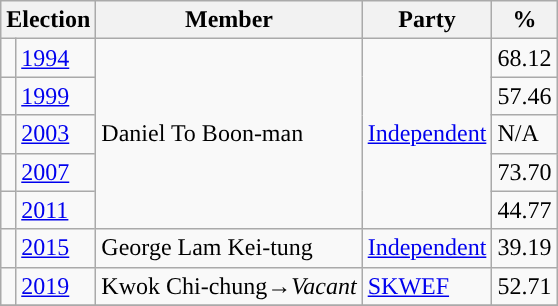<table class="wikitable">
<tr>
<th colspan="2">Election</th>
<th>Member</th>
<th>Party</th>
<th>%</th>
</tr>
<tr>
<td style="background-color: "></td>
<td><a href='#'>1994</a></td>
<td rowspan=5>Daniel To Boon-man</td>
<td rowspan=5><a href='#'>Independent</a></td>
<td>68.12</td>
</tr>
<tr>
<td style="background-color: "></td>
<td><a href='#'>1999</a></td>
<td>57.46</td>
</tr>
<tr>
<td style="background-color: "></td>
<td><a href='#'>2003</a></td>
<td>N/A</td>
</tr>
<tr>
<td style="background-color: "></td>
<td><a href='#'>2007</a></td>
<td>73.70</td>
</tr>
<tr>
<td style="background-color: "></td>
<td><a href='#'>2011</a></td>
<td>44.77</td>
</tr>
<tr>
<td style="background-color: "></td>
<td><a href='#'>2015</a></td>
<td>George Lam Kei-tung</td>
<td><a href='#'>Independent</a></td>
<td>39.19</td>
</tr>
<tr>
<td style="background-color: "></td>
<td><a href='#'>2019</a></td>
<td>Kwok Chi-chung→<em>Vacant</em></td>
<td><a href='#'>SKWEF</a></td>
<td>52.71</td>
</tr>
<tr>
</tr>
</table>
